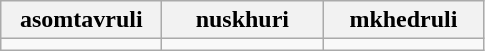<table class="wikitable" style="width:100">
<tr>
<th width="100">asomtavruli</th>
<th width="100">nuskhuri</th>
<th width="100">mkhedruli</th>
</tr>
<tr>
<td align="center"></td>
<td align="center"></td>
<td align="center"></td>
</tr>
</table>
